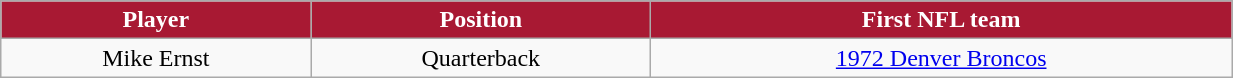<table class="wikitable" width="65%">
<tr align="center" style="background:#A81933;color:#FFFFFF;">
<td><strong>Player</strong></td>
<td><strong>Position</strong></td>
<td><strong>First NFL team</strong></td>
</tr>
<tr align="center" bgcolor="">
<td>Mike Ernst</td>
<td>Quarterback</td>
<td><a href='#'>1972 Denver Broncos</a></td>
</tr>
</table>
